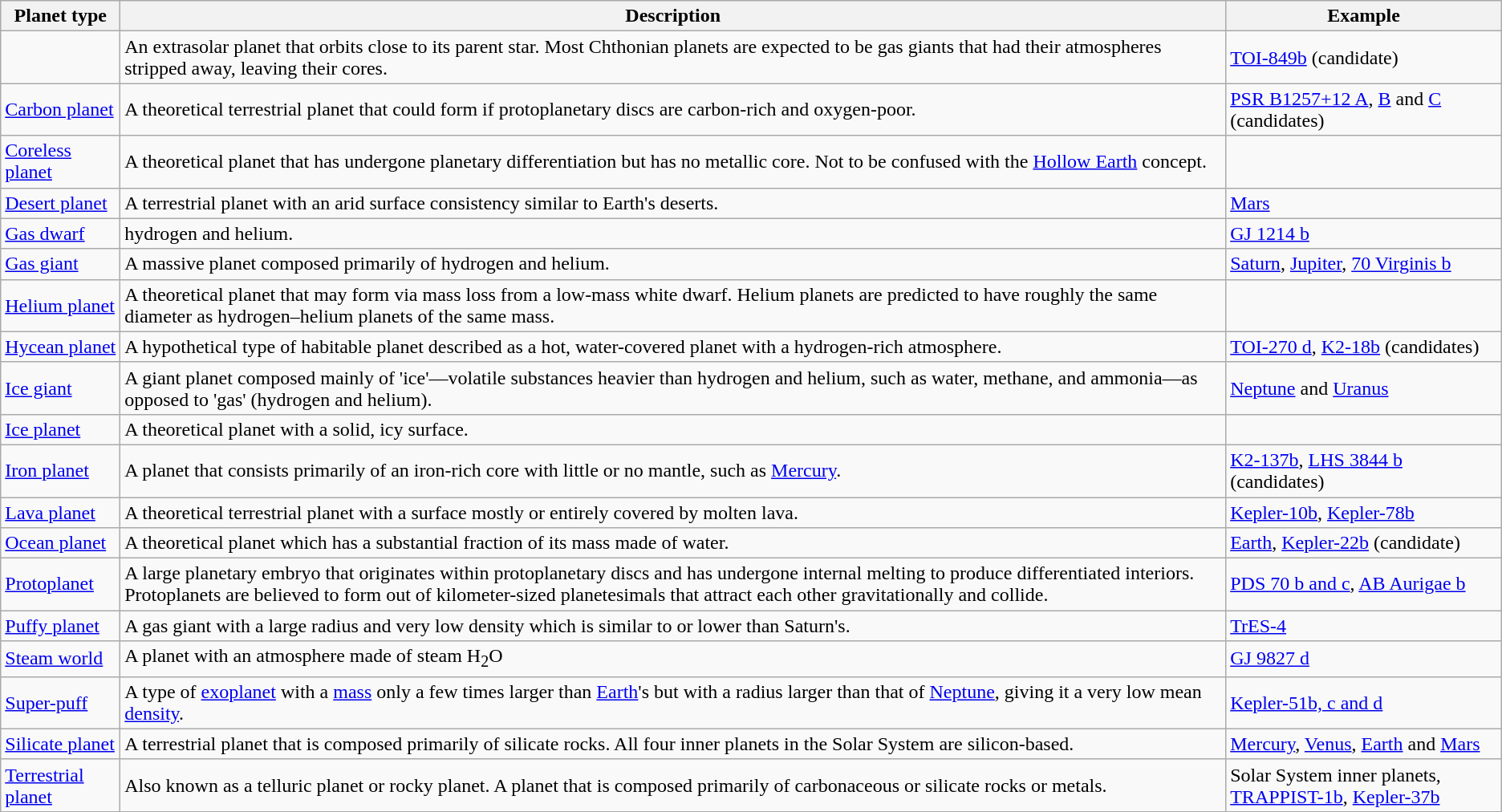<table class="wikitable">
<tr>
<th>Planet type</th>
<th>Description</th>
<th>Example</th>
</tr>
<tr>
<td></td>
<td>An extrasolar planet that orbits close to its parent star. Most Chthonian planets are expected to be gas giants that had their atmospheres stripped away, leaving their cores.</td>
<td><a href='#'>TOI-849b</a> (candidate)</td>
</tr>
<tr>
<td><a href='#'>Carbon planet</a></td>
<td>A theoretical terrestrial planet that could form if protoplanetary discs are carbon-rich and oxygen-poor.</td>
<td><a href='#'>PSR B1257+12 A</a>, <a href='#'>B</a> and <a href='#'>C</a> (candidates)</td>
</tr>
<tr>
<td><a href='#'>Coreless planet</a></td>
<td>A theoretical planet that has undergone planetary differentiation but has no metallic core. Not to be confused with the <a href='#'>Hollow Earth</a> concept.</td>
<td></td>
</tr>
<tr>
<td><a href='#'>Desert planet</a></td>
<td>A terrestrial planet with an arid surface consistency similar to Earth's deserts.</td>
<td><a href='#'>Mars</a></td>
</tr>
<tr>
<td><a href='#'>Gas dwarf</a></td>
<td> hydrogen and helium.</td>
<td><a href='#'>GJ 1214 b</a></td>
</tr>
<tr>
<td><a href='#'>Gas giant</a></td>
<td>A massive planet composed primarily of hydrogen and helium.</td>
<td><a href='#'>Saturn</a>, <a href='#'>Jupiter</a>, <a href='#'>70 Virginis b</a></td>
</tr>
<tr>
<td><a href='#'>Helium planet</a></td>
<td>A theoretical planet that may form via mass loss from a low-mass white dwarf. Helium planets are predicted to have roughly the same diameter as hydrogen–helium planets of the same mass.</td>
<td></td>
</tr>
<tr>
<td><a href='#'>Hycean planet</a></td>
<td>A hypothetical type of habitable planet described as a hot, water-covered planet with a hydrogen-rich atmosphere.</td>
<td><a href='#'>TOI-270 d</a>, <a href='#'>K2-18b</a> (candidates)</td>
</tr>
<tr>
<td><a href='#'>Ice giant</a></td>
<td>A giant planet composed mainly of 'ice'—volatile substances heavier than hydrogen and helium, such as water, methane, and ammonia—as opposed to 'gas' (hydrogen and helium).</td>
<td><a href='#'>Neptune</a> and <a href='#'>Uranus</a></td>
</tr>
<tr>
<td><a href='#'>Ice planet</a></td>
<td>A theoretical planet with a solid, icy surface.</td>
<td></td>
</tr>
<tr>
<td><a href='#'>Iron planet</a></td>
<td>A planet that consists primarily of an iron-rich core with little or no mantle, such as <a href='#'>Mercury</a>.</td>
<td><a href='#'>K2-137b</a>, <a href='#'>LHS 3844 b</a> (candidates)</td>
</tr>
<tr>
<td><a href='#'>Lava planet</a></td>
<td>A theoretical terrestrial planet with a surface mostly or entirely covered by molten lava.</td>
<td><a href='#'>Kepler-10b</a>, <a href='#'>Kepler-78b</a></td>
</tr>
<tr>
<td><a href='#'>Ocean planet</a></td>
<td>A theoretical planet which has a substantial fraction of its mass made of water.</td>
<td><a href='#'>Earth</a>, <a href='#'>Kepler-22b</a> (candidate)</td>
</tr>
<tr>
<td><a href='#'>Protoplanet</a></td>
<td>A large planetary embryo that originates within protoplanetary discs and has undergone internal melting to produce differentiated interiors. Protoplanets are believed to form out of kilometer-sized planetesimals that attract each other gravitationally and collide.</td>
<td><a href='#'>PDS 70 b and c</a>, <a href='#'>AB Aurigae b</a></td>
</tr>
<tr>
<td><a href='#'>Puffy planet</a></td>
<td>A gas giant with a large radius and very low density which is similar to or lower than Saturn's.</td>
<td><a href='#'>TrES-4</a></td>
</tr>
<tr>
<td><a href='#'>Steam world</a></td>
<td>A planet with an atmosphere made of steam H<sub>2</sub>O</td>
<td><a href='#'>GJ 9827 d</a></td>
</tr>
<tr>
<td><a href='#'>Super-puff</a></td>
<td>A type of <a href='#'>exoplanet</a> with a <a href='#'>mass</a> only a few times larger than <a href='#'>Earth</a>'s but with a radius larger than that of <a href='#'>Neptune</a>, giving it a very low mean <a href='#'>density</a>.</td>
<td><a href='#'>Kepler-51b, c and d</a></td>
</tr>
<tr>
<td><a href='#'>Silicate planet</a></td>
<td>A terrestrial planet that is composed primarily of silicate rocks. All four inner planets in the Solar System are silicon-based.</td>
<td><a href='#'>Mercury</a>, <a href='#'>Venus</a>, <a href='#'>Earth</a> and <a href='#'>Mars</a></td>
</tr>
<tr>
<td><a href='#'>Terrestrial planet</a></td>
<td>Also known as a telluric planet or rocky planet. A planet that is composed primarily of carbonaceous or silicate rocks or metals.</td>
<td>Solar System inner planets, <a href='#'>TRAPPIST-1b</a>, <a href='#'>Kepler-37b</a></td>
</tr>
</table>
